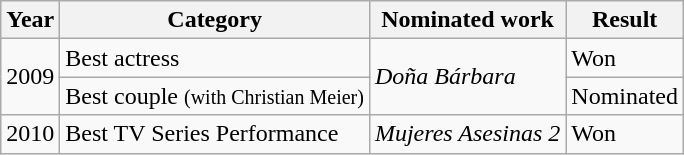<table class="wikitable">
<tr>
<th>Year</th>
<th>Category</th>
<th>Nominated work</th>
<th>Result</th>
</tr>
<tr>
<td rowspan="2">2009</td>
<td>Best actress</td>
<td rowspan="2"><em>Doña Bárbara</em></td>
<td>Won</td>
</tr>
<tr>
<td>Best couple <small>(with Christian Meier)</small></td>
<td>Nominated</td>
</tr>
<tr>
<td>2010</td>
<td>Best TV Series Performance</td>
<td><em>Mujeres Asesinas 2</em></td>
<td>Won</td>
</tr>
</table>
